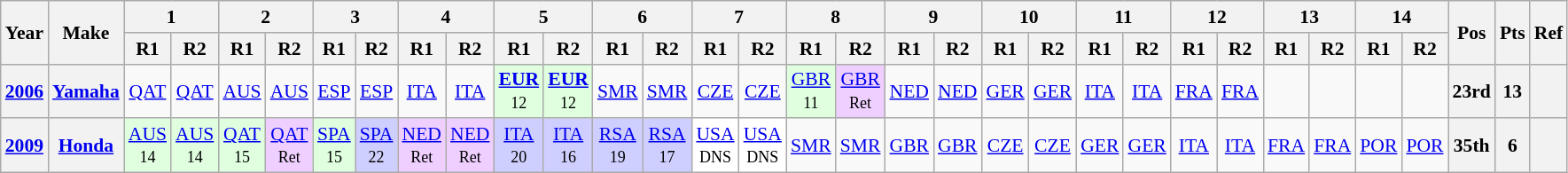<table class="wikitable" style="text-align:center; font-size:90%">
<tr>
<th valign="middle" rowspan=2>Year</th>
<th valign="middle" rowspan=2>Make</th>
<th colspan=2>1</th>
<th colspan=2>2</th>
<th colspan=2>3</th>
<th colspan=2>4</th>
<th colspan=2>5</th>
<th colspan=2>6</th>
<th colspan=2>7</th>
<th colspan=2>8</th>
<th colspan=2>9</th>
<th colspan=2>10</th>
<th colspan=2>11</th>
<th colspan=2>12</th>
<th colspan=2>13</th>
<th colspan=2>14</th>
<th rowspan=2>Pos</th>
<th rowspan=2>Pts</th>
<th rowspan=2>Ref</th>
</tr>
<tr>
<th>R1</th>
<th>R2</th>
<th>R1</th>
<th>R2</th>
<th>R1</th>
<th>R2</th>
<th>R1</th>
<th>R2</th>
<th>R1</th>
<th>R2</th>
<th>R1</th>
<th>R2</th>
<th>R1</th>
<th>R2</th>
<th>R1</th>
<th>R2</th>
<th>R1</th>
<th>R2</th>
<th>R1</th>
<th>R2</th>
<th>R1</th>
<th>R2</th>
<th>R1</th>
<th>R2</th>
<th>R1</th>
<th>R2</th>
<th>R1</th>
<th>R2</th>
</tr>
<tr>
<th><a href='#'>2006</a></th>
<th><a href='#'>Yamaha</a></th>
<td><a href='#'>QAT</a></td>
<td><a href='#'>QAT</a></td>
<td><a href='#'>AUS</a></td>
<td><a href='#'>AUS</a></td>
<td><a href='#'>ESP</a></td>
<td><a href='#'>ESP</a></td>
<td><a href='#'>ITA</a></td>
<td><a href='#'>ITA</a></td>
<td style="background:#DFFFDF;"><strong><a href='#'>EUR</a></strong><br><small>12</small></td>
<td style="background:#DFFFDF;"><strong><a href='#'>EUR</a></strong><br><small>12</small></td>
<td><a href='#'>SMR</a></td>
<td><a href='#'>SMR</a></td>
<td><a href='#'>CZE</a></td>
<td><a href='#'>CZE</a></td>
<td style="background:#DFFFDF;"><a href='#'>GBR</a><br><small>11</small></td>
<td style="background:#EFCFFF;"><a href='#'>GBR</a><br><small>Ret</small></td>
<td><a href='#'>NED</a></td>
<td><a href='#'>NED</a></td>
<td><a href='#'>GER</a></td>
<td><a href='#'>GER</a></td>
<td><a href='#'>ITA</a></td>
<td><a href='#'>ITA</a></td>
<td><a href='#'>FRA</a></td>
<td><a href='#'>FRA</a></td>
<td></td>
<td></td>
<td></td>
<td></td>
<th>23rd</th>
<th>13</th>
<th></th>
</tr>
<tr>
<th><a href='#'>2009</a></th>
<th><a href='#'>Honda</a></th>
<td style="background:#DFFFDF;"><a href='#'>AUS</a><br><small>14</small></td>
<td style="background:#DFFFDF;"><a href='#'>AUS</a><br><small>14</small></td>
<td style="background:#DFFFDF;"><a href='#'>QAT</a><br><small>15</small></td>
<td style="background:#EFCFFF;"><a href='#'>QAT</a><br><small>Ret</small></td>
<td style="background:#DFFFDF;"><a href='#'>SPA</a><br><small>15</small></td>
<td style="background:#CFCFFF;"><a href='#'>SPA</a><br><small>22</small></td>
<td style="background:#EFCFFF;"><a href='#'>NED</a><br><small>Ret</small></td>
<td style="background:#EFCFFF;"><a href='#'>NED</a><br><small>Ret</small></td>
<td style="background:#CFCFFF;"><a href='#'>ITA</a><br><small>20</small></td>
<td style="background:#CFCFFF;"><a href='#'>ITA</a><br><small>16</small></td>
<td style="background:#CFCFFF;"><a href='#'>RSA</a><br><small>19</small></td>
<td style="background:#CFCFFF;"><a href='#'>RSA</a><br><small>17</small></td>
<td style="background:#FFFFFF;"><a href='#'>USA</a><br><small>DNS</small></td>
<td style="background:#FFFFFF;"><a href='#'>USA</a><br><small>DNS</small></td>
<td><a href='#'>SMR</a></td>
<td><a href='#'>SMR</a></td>
<td><a href='#'>GBR</a></td>
<td><a href='#'>GBR</a></td>
<td><a href='#'>CZE</a></td>
<td><a href='#'>CZE</a></td>
<td><a href='#'>GER</a></td>
<td><a href='#'>GER</a></td>
<td><a href='#'>ITA</a></td>
<td><a href='#'>ITA</a></td>
<td><a href='#'>FRA</a></td>
<td><a href='#'>FRA</a></td>
<td><a href='#'>POR</a></td>
<td><a href='#'>POR</a></td>
<th>35th</th>
<th>6</th>
<th></th>
</tr>
</table>
